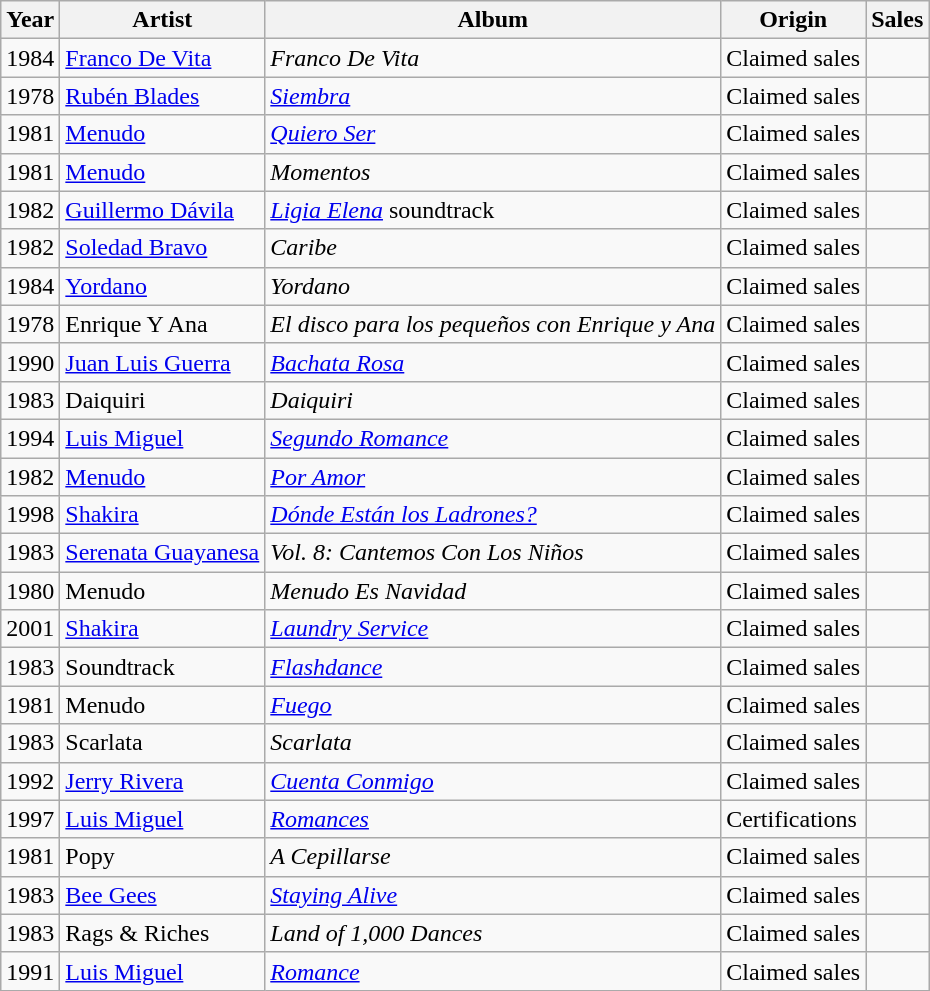<table class="wikitable">
<tr>
<th>Year</th>
<th>Artist</th>
<th>Album</th>
<th>Origin</th>
<th>Sales</th>
</tr>
<tr>
<td align=center>1984</td>
<td><a href='#'>Franco De Vita</a></td>
<td><em>Franco De Vita</em></td>
<td>Claimed sales</td>
<td></td>
</tr>
<tr>
<td align=center>1978</td>
<td><a href='#'>Rubén Blades</a></td>
<td><em><a href='#'>Siembra</a></em></td>
<td>Claimed sales</td>
<td><br></td>
</tr>
<tr>
<td align=center>1981</td>
<td><a href='#'>Menudo</a></td>
<td><em><a href='#'>Quiero Ser</a></em></td>
<td>Claimed sales</td>
<td></td>
</tr>
<tr>
<td align=center>1981</td>
<td><a href='#'>Menudo</a></td>
<td><em>Momentos</em></td>
<td>Claimed sales</td>
<td></td>
</tr>
<tr>
<td align=center>1982</td>
<td><a href='#'>Guillermo Dávila</a></td>
<td><em><a href='#'>Ligia Elena</a></em> soundtrack</td>
<td>Claimed sales</td>
<td></td>
</tr>
<tr>
<td align=center>1982</td>
<td><a href='#'>Soledad Bravo</a></td>
<td><em>Caribe</em></td>
<td>Claimed sales</td>
<td></td>
</tr>
<tr>
<td align=center>1984</td>
<td><a href='#'>Yordano</a></td>
<td><em>Yordano</em></td>
<td>Claimed sales</td>
<td></td>
</tr>
<tr>
<td align=center>1978</td>
<td>Enrique Y Ana</td>
<td><em>El disco para los pequeños con Enrique y Ana</em></td>
<td>Claimed sales</td>
<td></td>
</tr>
<tr>
<td align=center>1990</td>
<td><a href='#'>Juan Luis Guerra</a></td>
<td><em><a href='#'>Bachata Rosa</a></em></td>
<td>Claimed sales</td>
<td></td>
</tr>
<tr>
<td align=center>1983</td>
<td>Daiquiri</td>
<td><em>Daiquiri</em></td>
<td>Claimed sales</td>
<td></td>
</tr>
<tr>
<td align=center>1994</td>
<td><a href='#'>Luis Miguel</a></td>
<td><em><a href='#'>Segundo Romance</a></em></td>
<td>Claimed sales</td>
<td></td>
</tr>
<tr>
<td align=center>1982</td>
<td><a href='#'>Menudo</a></td>
<td><em><a href='#'>Por Amor</a></em></td>
<td>Claimed sales</td>
<td></td>
</tr>
<tr>
<td align=center>1998</td>
<td><a href='#'>Shakira</a></td>
<td><em><a href='#'>Dónde Están los Ladrones?</a></em></td>
<td>Claimed sales</td>
<td></td>
</tr>
<tr>
<td align=center>1983</td>
<td><a href='#'>Serenata Guayanesa</a></td>
<td><em>Vol. 8: Cantemos Con Los Niños</em></td>
<td>Claimed sales</td>
<td></td>
</tr>
<tr>
<td align=center>1980</td>
<td>Menudo</td>
<td><em>Menudo Es Navidad</em></td>
<td>Claimed sales</td>
<td></td>
</tr>
<tr>
<td align=center>2001</td>
<td><a href='#'>Shakira</a></td>
<td><em><a href='#'>Laundry Service</a></em></td>
<td>Claimed sales</td>
<td></td>
</tr>
<tr>
<td align=center>1983</td>
<td>Soundtrack</td>
<td><a href='#'><em>Flashdance</em></a></td>
<td>Claimed sales</td>
<td></td>
</tr>
<tr>
<td align=center>1981</td>
<td>Menudo</td>
<td><a href='#'><em>Fuego</em></a></td>
<td>Claimed sales</td>
<td></td>
</tr>
<tr>
<td align=center>1983</td>
<td>Scarlata</td>
<td><em>Scarlata</em></td>
<td>Claimed sales</td>
<td></td>
</tr>
<tr>
<td align=center>1992</td>
<td><a href='#'>Jerry Rivera</a></td>
<td><em><a href='#'>Cuenta Conmigo</a></em></td>
<td>Claimed sales</td>
<td></td>
</tr>
<tr>
<td align=center>1997</td>
<td><a href='#'>Luis Miguel</a></td>
<td><a href='#'><em>Romances</em></a></td>
<td>Certifications</td>
<td></td>
</tr>
<tr>
<td align=center>1981</td>
<td>Popy</td>
<td><em>A Cepillarse</em></td>
<td>Claimed sales</td>
<td></td>
</tr>
<tr>
<td align=center>1983</td>
<td><a href='#'>Bee Gees</a></td>
<td><a href='#'><em>Staying Alive</em></a></td>
<td>Claimed sales</td>
<td></td>
</tr>
<tr>
<td align=center>1983</td>
<td>Rags & Riches</td>
<td><em>Land of 1,000 Dances</em></td>
<td>Claimed sales</td>
<td></td>
</tr>
<tr>
<td align=center>1991</td>
<td><a href='#'>Luis Miguel</a></td>
<td><a href='#'><em>Romance</em></a></td>
<td>Claimed sales</td>
<td></td>
</tr>
</table>
